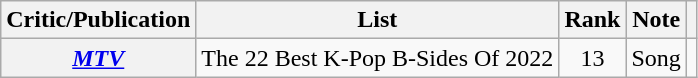<table class="wikitable sortable plainrowheaders">
<tr>
<th scope="col">Critic/Publication</th>
<th scope="col">List</th>
<th scope="col">Rank</th>
<th scope="col">Note</th>
<th scope="col" class="unsortable"></th>
</tr>
<tr>
<th scope="row"><em><a href='#'>MTV</a></em></th>
<td>The 22 Best K-Pop B-Sides Of 2022</td>
<td align="center">13</td>
<td align="center">Song</td>
<td align="center"></td>
</tr>
</table>
